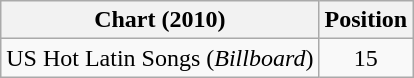<table class="wikitable">
<tr>
<th>Chart (2010)</th>
<th>Position</th>
</tr>
<tr>
<td>US Hot Latin Songs (<em>Billboard</em>)</td>
<td align="center">15</td>
</tr>
</table>
